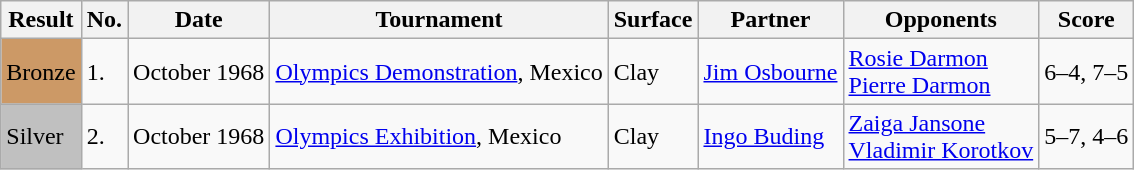<table class="wikitable">
<tr>
<th>Result</th>
<th>No.</th>
<th>Date</th>
<th>Tournament</th>
<th>Surface</th>
<th>Partner</th>
<th>Opponents</th>
<th>Score</th>
</tr>
<tr>
<td style="background:#c96;">Bronze</td>
<td>1.</td>
<td>October 1968</td>
<td><a href='#'>Olympics Demonstration</a>, Mexico</td>
<td>Clay</td>
<td> <a href='#'>Jim Osbourne</a></td>
<td> <a href='#'>Rosie Darmon</a> <br>  <a href='#'>Pierre Darmon</a></td>
<td>6–4, 7–5</td>
</tr>
<tr>
<td style="background:silver;">Silver</td>
<td>2.</td>
<td>October 1968</td>
<td><a href='#'>Olympics Exhibition</a>, Mexico</td>
<td>Clay</td>
<td> <a href='#'>Ingo Buding</a></td>
<td> <a href='#'>Zaiga Jansone</a> <br>  <a href='#'>Vladimir Korotkov</a></td>
<td>5–7, 4–6</td>
</tr>
</table>
